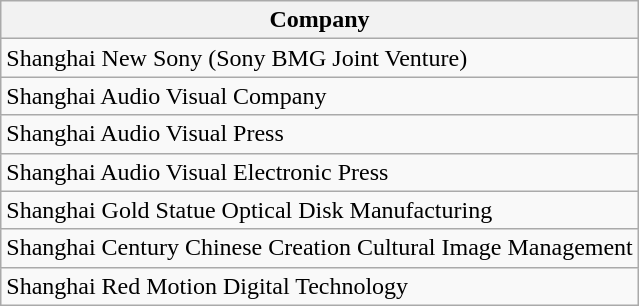<table class="wikitable">
<tr>
<th>Company</th>
</tr>
<tr>
<td>Shanghai New Sony (Sony BMG Joint Venture)</td>
</tr>
<tr>
<td>Shanghai Audio Visual Company</td>
</tr>
<tr>
<td>Shanghai Audio Visual Press</td>
</tr>
<tr>
<td>Shanghai Audio Visual Electronic Press</td>
</tr>
<tr>
<td>Shanghai Gold Statue Optical Disk Manufacturing</td>
</tr>
<tr>
<td>Shanghai Century Chinese Creation Cultural Image Management</td>
</tr>
<tr>
<td>Shanghai Red Motion Digital Technology</td>
</tr>
</table>
